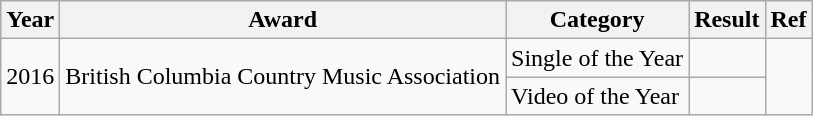<table class="wikitable">
<tr>
<th>Year</th>
<th>Award</th>
<th>Category</th>
<th>Result</th>
<th>Ref</th>
</tr>
<tr>
<td rowspan="2">2016</td>
<td rowspan="2">British Columbia Country Music Association</td>
<td>Single of the Year</td>
<td></td>
<td rowspan="2"></td>
</tr>
<tr>
<td>Video of the Year</td>
<td></td>
</tr>
</table>
